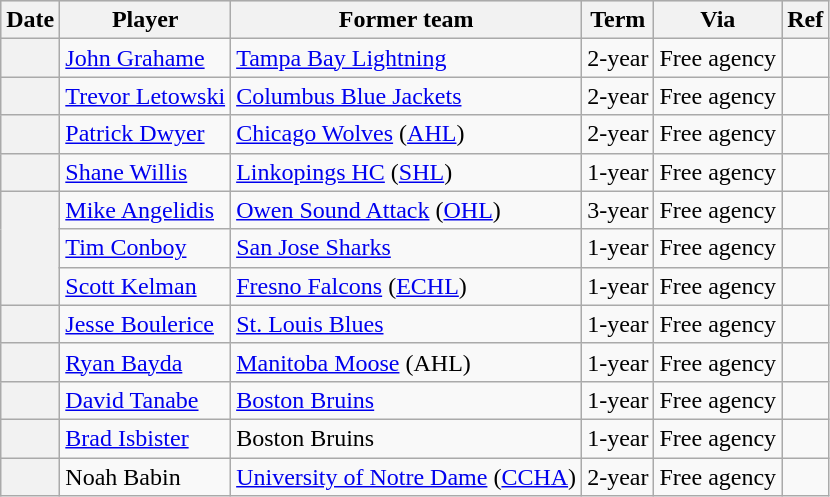<table class="wikitable plainrowheaders">
<tr style="background:#ddd; text-align:center;">
<th>Date</th>
<th>Player</th>
<th>Former team</th>
<th>Term</th>
<th>Via</th>
<th>Ref</th>
</tr>
<tr>
<th scope="row"></th>
<td><a href='#'>John Grahame</a></td>
<td><a href='#'>Tampa Bay Lightning</a></td>
<td>2-year</td>
<td>Free agency</td>
<td></td>
</tr>
<tr>
<th scope="row"></th>
<td><a href='#'>Trevor Letowski</a></td>
<td><a href='#'>Columbus Blue Jackets</a></td>
<td>2-year</td>
<td>Free agency</td>
<td></td>
</tr>
<tr>
<th scope="row"></th>
<td><a href='#'>Patrick Dwyer</a></td>
<td><a href='#'>Chicago Wolves</a> (<a href='#'>AHL</a>)</td>
<td>2-year</td>
<td>Free agency</td>
<td></td>
</tr>
<tr>
<th scope="row"></th>
<td><a href='#'>Shane Willis</a></td>
<td><a href='#'>Linkopings HC</a> (<a href='#'>SHL</a>)</td>
<td>1-year</td>
<td>Free agency</td>
<td></td>
</tr>
<tr>
<th scope="row" rowspan=3></th>
<td><a href='#'>Mike Angelidis</a></td>
<td><a href='#'>Owen Sound Attack</a> (<a href='#'>OHL</a>)</td>
<td>3-year</td>
<td>Free agency</td>
<td></td>
</tr>
<tr>
<td><a href='#'>Tim Conboy</a></td>
<td><a href='#'>San Jose Sharks</a></td>
<td>1-year</td>
<td>Free agency</td>
<td></td>
</tr>
<tr>
<td><a href='#'>Scott Kelman</a></td>
<td><a href='#'>Fresno Falcons</a> (<a href='#'>ECHL</a>)</td>
<td>1-year</td>
<td>Free agency</td>
<td></td>
</tr>
<tr>
<th scope="row"></th>
<td><a href='#'>Jesse Boulerice</a></td>
<td><a href='#'>St. Louis Blues</a></td>
<td>1-year</td>
<td>Free agency</td>
<td></td>
</tr>
<tr>
<th scope="row"></th>
<td><a href='#'>Ryan Bayda</a></td>
<td><a href='#'>Manitoba Moose</a> (AHL)</td>
<td>1-year</td>
<td>Free agency</td>
<td></td>
</tr>
<tr>
<th scope="row"></th>
<td><a href='#'>David Tanabe</a></td>
<td><a href='#'>Boston Bruins</a></td>
<td>1-year</td>
<td>Free agency</td>
<td></td>
</tr>
<tr>
<th scope="row"></th>
<td><a href='#'>Brad Isbister</a></td>
<td>Boston Bruins</td>
<td>1-year</td>
<td>Free agency</td>
<td></td>
</tr>
<tr>
<th scope="row"></th>
<td>Noah Babin</td>
<td><a href='#'>University of Notre Dame</a> (<a href='#'>CCHA</a>)</td>
<td>2-year</td>
<td>Free agency</td>
<td></td>
</tr>
</table>
